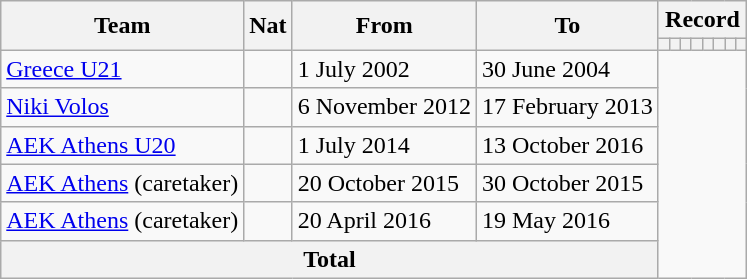<table class="wikitable sortable" style="text-align:center">
<tr>
<th rowspan="2">Team</th>
<th rowspan="2">Nat</th>
<th rowspan="2">From</th>
<th rowspan="2">To</th>
<th colspan="8">Record</th>
</tr>
<tr>
<th></th>
<th></th>
<th></th>
<th></th>
<th></th>
<th></th>
<th></th>
<th></th>
</tr>
<tr>
<td align="left"><a href='#'>Greece U21</a></td>
<td></td>
<td align="left">1 July 2002</td>
<td align="left">30 June 2004<br></td>
</tr>
<tr>
<td align="left"><a href='#'>Niki Volos</a></td>
<td></td>
<td align="left">6 November 2012</td>
<td align="left">17 February 2013<br></td>
</tr>
<tr>
<td align="left"><a href='#'>AEK Athens U20</a></td>
<td></td>
<td align="left">1 July 2014</td>
<td align="left">13 October 2016<br></td>
</tr>
<tr>
<td align="left"><a href='#'>AEK Athens</a> (caretaker)</td>
<td></td>
<td align="left">20 October 2015</td>
<td align="left">30 October 2015<br></td>
</tr>
<tr>
<td align="left"><a href='#'>AEK Athens</a> (caretaker)</td>
<td></td>
<td align="left">20 April 2016</td>
<td align="left">19 May 2016<br></td>
</tr>
<tr>
<th colspan="4">Total<br></th>
</tr>
</table>
